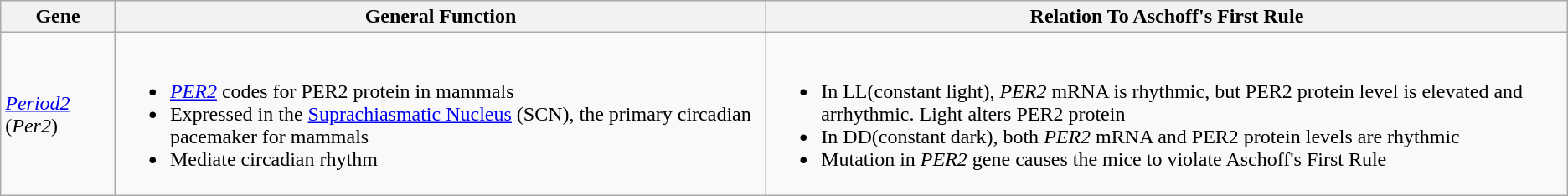<table class="wikitable">
<tr>
<th>Gene</th>
<th>General Function</th>
<th>Relation To Aschoff's First Rule</th>
</tr>
<tr>
<td><em><a href='#'>Period2</a></em> (<em>Per2</em>)</td>
<td><br><ul><li><em><a href='#'>PER2</a></em> codes for PER2 protein in mammals</li><li>Expressed in the <a href='#'>Suprachiasmatic Nucleus</a> (SCN), the primary circadian pacemaker for mammals</li><li>Mediate circadian rhythm</li></ul></td>
<td><br><ul><li>In LL(constant light), <em>PER2</em> mRNA is rhythmic, but PER2 protein level is elevated and arrhythmic. Light alters PER2 protein</li><li>In DD(constant dark), both <em>PER2</em> mRNA and PER2 protein levels are rhythmic</li><li>Mutation in <em>PER2</em> gene causes the mice to violate Aschoff's First Rule</li></ul></td>
</tr>
</table>
